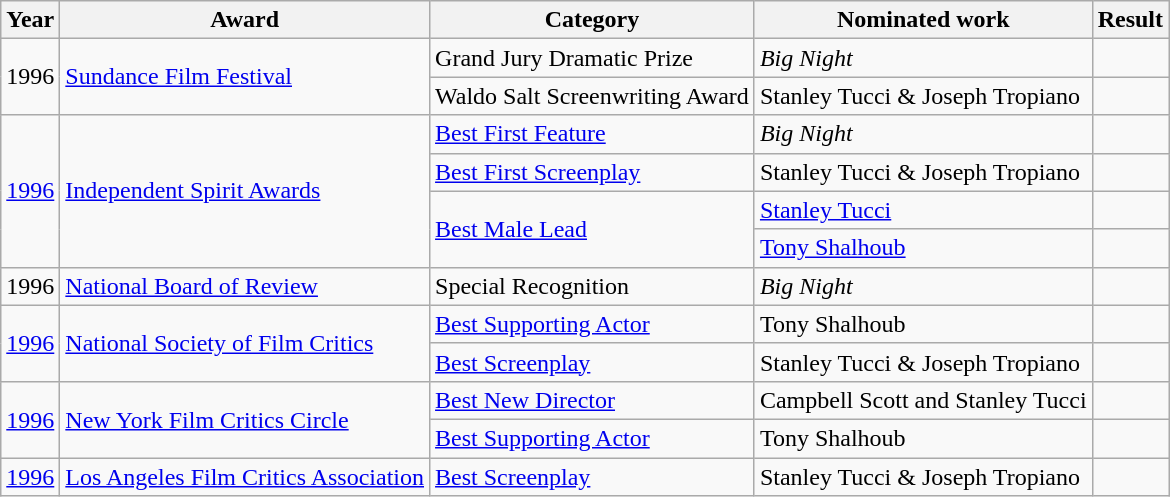<table class="wikitable">
<tr>
<th>Year</th>
<th>Award</th>
<th>Category</th>
<th>Nominated work</th>
<th>Result</th>
</tr>
<tr>
<td rowspan=2>1996</td>
<td rowspan=2><a href='#'>Sundance Film Festival</a></td>
<td>Grand Jury Dramatic Prize</td>
<td><em>Big Night</em></td>
<td></td>
</tr>
<tr>
<td>Waldo Salt Screenwriting Award</td>
<td>Stanley Tucci & Joseph Tropiano</td>
<td></td>
</tr>
<tr>
<td rowspan=4><a href='#'>1996</a></td>
<td rowspan=4><a href='#'>Independent Spirit Awards</a></td>
<td><a href='#'>Best First Feature</a></td>
<td><em>Big Night</em></td>
<td></td>
</tr>
<tr>
<td><a href='#'>Best First Screenplay</a></td>
<td>Stanley Tucci & Joseph Tropiano</td>
<td></td>
</tr>
<tr>
<td rowspan=2><a href='#'>Best Male Lead</a></td>
<td><a href='#'>Stanley Tucci</a></td>
<td></td>
</tr>
<tr>
<td><a href='#'>Tony Shalhoub</a></td>
<td></td>
</tr>
<tr>
<td>1996</td>
<td><a href='#'>National Board of Review</a></td>
<td>Special Recognition</td>
<td><em>Big Night</em></td>
<td></td>
</tr>
<tr>
<td rowspan=2><a href='#'>1996</a></td>
<td rowspan=2><a href='#'>National Society of Film Critics</a></td>
<td><a href='#'>Best Supporting Actor</a></td>
<td>Tony Shalhoub</td>
<td></td>
</tr>
<tr>
<td><a href='#'>Best Screenplay</a></td>
<td>Stanley Tucci & Joseph Tropiano</td>
<td></td>
</tr>
<tr>
<td rowspan=2><a href='#'>1996</a></td>
<td rowspan=2><a href='#'>New York Film Critics Circle</a></td>
<td><a href='#'>Best New Director</a></td>
<td>Campbell Scott and Stanley Tucci</td>
<td></td>
</tr>
<tr>
<td><a href='#'>Best Supporting Actor</a></td>
<td>Tony Shalhoub</td>
<td></td>
</tr>
<tr>
<td><a href='#'>1996</a></td>
<td><a href='#'>Los Angeles Film Critics Association</a></td>
<td><a href='#'>Best Screenplay</a></td>
<td>Stanley Tucci & Joseph Tropiano</td>
<td></td>
</tr>
</table>
